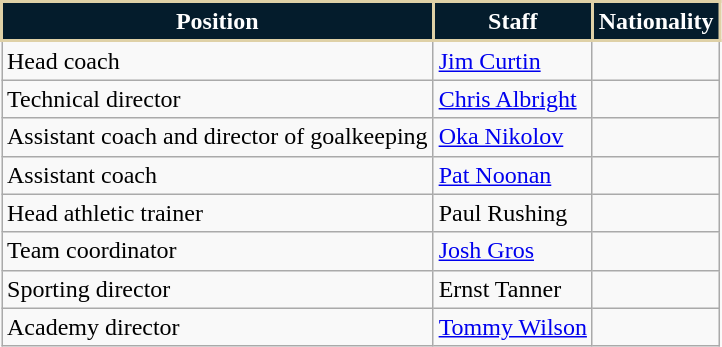<table class="wikitable">
<tr>
<th style="background:#041C2C; color:#FFFFFF; border:2px solid #DFD1A7;" text-align:center;">Position</th>
<th style="background:#041C2C; color:#FFFFFF; border:2px solid #DFD1A7;" text-align:center;">Staff</th>
<th style="background:#041C2C; color:#FFFFFF; border:2px solid #DFD1A7;" scope="col">Nationality</th>
</tr>
<tr>
<td>Head coach</td>
<td><a href='#'>Jim Curtin</a></td>
<td></td>
</tr>
<tr>
<td>Technical director</td>
<td><a href='#'>Chris Albright</a></td>
<td></td>
</tr>
<tr>
<td>Assistant coach and director of goalkeeping</td>
<td><a href='#'>Oka Nikolov</a></td>
<td></td>
</tr>
<tr>
<td>Assistant coach</td>
<td><a href='#'>Pat Noonan</a></td>
<td></td>
</tr>
<tr>
<td>Head athletic trainer</td>
<td>Paul Rushing</td>
<td></td>
</tr>
<tr>
<td>Team coordinator</td>
<td><a href='#'>Josh Gros</a></td>
<td></td>
</tr>
<tr>
<td>Sporting director</td>
<td>Ernst Tanner</td>
<td></td>
</tr>
<tr>
<td>Academy director</td>
<td><a href='#'>Tommy Wilson</a></td>
<td></td>
</tr>
</table>
